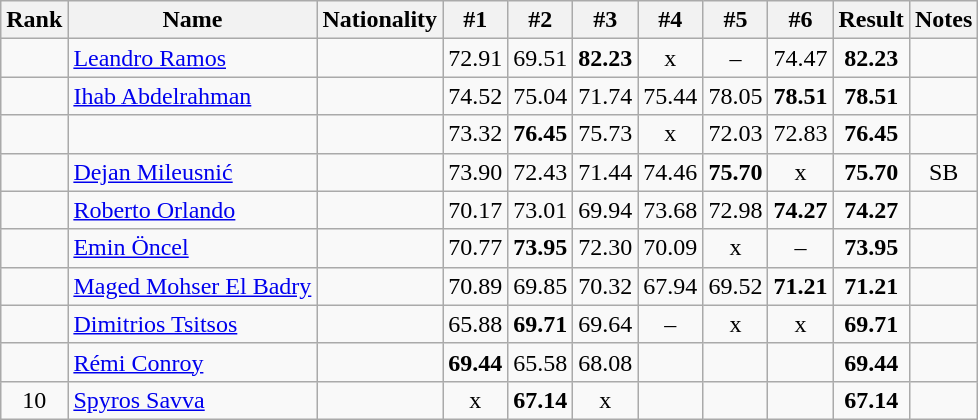<table class="wikitable sortable" style="text-align:center">
<tr>
<th>Rank</th>
<th>Name</th>
<th>Nationality</th>
<th>#1</th>
<th>#2</th>
<th>#3</th>
<th>#4</th>
<th>#5</th>
<th>#6</th>
<th>Result</th>
<th>Notes</th>
</tr>
<tr>
<td></td>
<td align=left><a href='#'>Leandro Ramos</a></td>
<td align=left></td>
<td>72.91</td>
<td>69.51</td>
<td><strong>82.23</strong></td>
<td>x</td>
<td>–</td>
<td>74.47</td>
<td><strong>82.23</strong></td>
<td></td>
</tr>
<tr>
<td></td>
<td align=left><a href='#'>Ihab Abdelrahman</a></td>
<td align=left></td>
<td>74.52</td>
<td>75.04</td>
<td>71.74</td>
<td>75.44</td>
<td>78.05</td>
<td><strong>78.51</strong></td>
<td><strong>78.51</strong></td>
<td></td>
</tr>
<tr>
<td></td>
<td align=left></td>
<td align=left></td>
<td>73.32</td>
<td><strong>76.45</strong></td>
<td>75.73</td>
<td>x</td>
<td>72.03</td>
<td>72.83</td>
<td><strong>76.45</strong></td>
<td></td>
</tr>
<tr>
<td></td>
<td align=left><a href='#'>Dejan Mileusnić</a></td>
<td align=left></td>
<td>73.90</td>
<td>72.43</td>
<td>71.44</td>
<td>74.46</td>
<td><strong>75.70</strong></td>
<td>x</td>
<td><strong>75.70</strong></td>
<td>SB</td>
</tr>
<tr>
<td></td>
<td align=left><a href='#'>Roberto Orlando</a></td>
<td align=left></td>
<td>70.17</td>
<td>73.01</td>
<td>69.94</td>
<td>73.68</td>
<td>72.98</td>
<td><strong>74.27</strong></td>
<td><strong>74.27</strong></td>
<td></td>
</tr>
<tr>
<td></td>
<td align=left><a href='#'>Emin Öncel</a></td>
<td align=left></td>
<td>70.77</td>
<td><strong>73.95</strong></td>
<td>72.30</td>
<td>70.09</td>
<td>x</td>
<td>–</td>
<td><strong>73.95</strong></td>
<td></td>
</tr>
<tr>
<td></td>
<td align=left><a href='#'>Maged Mohser El Badry</a></td>
<td align=left></td>
<td>70.89</td>
<td>69.85</td>
<td>70.32</td>
<td>67.94</td>
<td>69.52</td>
<td><strong>71.21</strong></td>
<td><strong>71.21</strong></td>
<td></td>
</tr>
<tr>
<td></td>
<td align=left><a href='#'>Dimitrios Tsitsos</a></td>
<td align=left></td>
<td>65.88</td>
<td><strong>69.71</strong></td>
<td>69.64</td>
<td>–</td>
<td>x</td>
<td>x</td>
<td><strong>69.71</strong></td>
<td></td>
</tr>
<tr>
<td></td>
<td align=left><a href='#'>Rémi Conroy</a></td>
<td align=left></td>
<td><strong>69.44</strong></td>
<td>65.58</td>
<td>68.08</td>
<td></td>
<td></td>
<td></td>
<td><strong>69.44</strong></td>
<td></td>
</tr>
<tr>
<td>10</td>
<td align=left><a href='#'>Spyros Savva</a></td>
<td align=left></td>
<td>x</td>
<td><strong>67.14</strong></td>
<td>x</td>
<td></td>
<td></td>
<td></td>
<td><strong>67.14</strong></td>
<td></td>
</tr>
</table>
